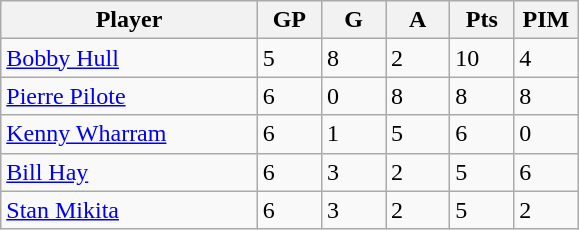<table class="wikitable">
<tr>
<th bgcolor="#DDDDFF" width="40%">Player</th>
<th bgcolor="#DDDDFF" width="10%">GP</th>
<th bgcolor="#DDDDFF" width="10%">G</th>
<th bgcolor="#DDDDFF" width="10%">A</th>
<th bgcolor="#DDDDFF" width="10%">Pts</th>
<th bgcolor="#DDDDFF" width="10%">PIM</th>
</tr>
<tr>
<td><a href='#'>Bobby Hull</a></td>
<td>5</td>
<td>8</td>
<td>2</td>
<td>10</td>
<td>4</td>
</tr>
<tr>
<td><a href='#'>Pierre Pilote</a></td>
<td>6</td>
<td>0</td>
<td>8</td>
<td>8</td>
<td>8</td>
</tr>
<tr>
<td><a href='#'>Kenny Wharram</a></td>
<td>6</td>
<td>1</td>
<td>5</td>
<td>6</td>
<td>0</td>
</tr>
<tr>
<td><a href='#'>Bill Hay</a></td>
<td>6</td>
<td>3</td>
<td>2</td>
<td>5</td>
<td>6</td>
</tr>
<tr>
<td><a href='#'>Stan Mikita</a></td>
<td>6</td>
<td>3</td>
<td>2</td>
<td>5</td>
<td>2</td>
</tr>
</table>
